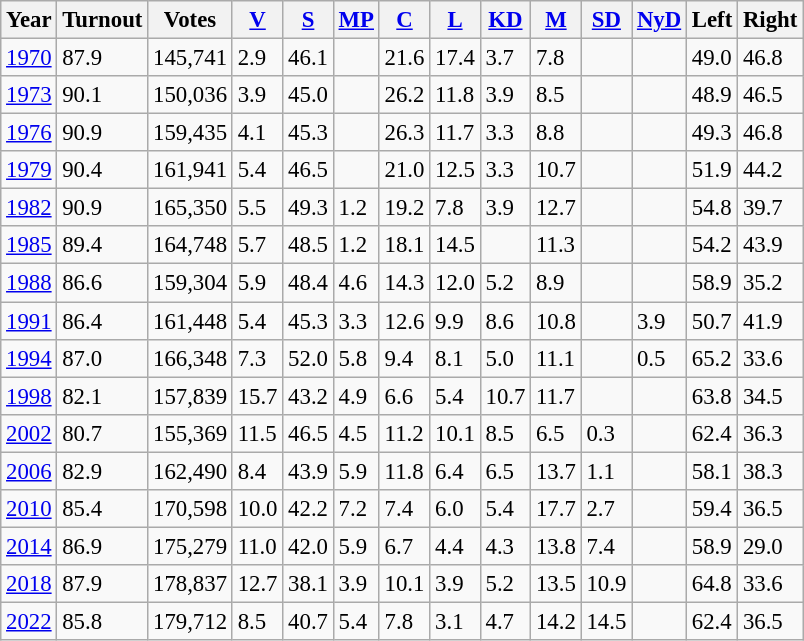<table class="wikitable sortable" style="font-size: 95%;">
<tr>
<th>Year</th>
<th>Turnout</th>
<th>Votes</th>
<th><a href='#'>V</a></th>
<th><a href='#'>S</a></th>
<th><a href='#'>MP</a></th>
<th><a href='#'>C</a></th>
<th><a href='#'>L</a></th>
<th><a href='#'>KD</a></th>
<th><a href='#'>M</a></th>
<th><a href='#'>SD</a></th>
<th><a href='#'>NyD</a></th>
<th>Left</th>
<th>Right</th>
</tr>
<tr>
<td><a href='#'>1970</a></td>
<td>87.9</td>
<td>145,741</td>
<td>2.9</td>
<td>46.1</td>
<td></td>
<td>21.6</td>
<td>17.4</td>
<td>3.7</td>
<td>7.8</td>
<td></td>
<td></td>
<td>49.0</td>
<td>46.8</td>
</tr>
<tr>
<td><a href='#'>1973</a></td>
<td>90.1</td>
<td>150,036</td>
<td>3.9</td>
<td>45.0</td>
<td></td>
<td>26.2</td>
<td>11.8</td>
<td>3.9</td>
<td>8.5</td>
<td></td>
<td></td>
<td>48.9</td>
<td>46.5</td>
</tr>
<tr>
<td><a href='#'>1976</a></td>
<td>90.9</td>
<td>159,435</td>
<td>4.1</td>
<td>45.3</td>
<td></td>
<td>26.3</td>
<td>11.7</td>
<td>3.3</td>
<td>8.8</td>
<td></td>
<td></td>
<td>49.3</td>
<td>46.8</td>
</tr>
<tr>
<td><a href='#'>1979</a></td>
<td>90.4</td>
<td>161,941</td>
<td>5.4</td>
<td>46.5</td>
<td></td>
<td>21.0</td>
<td>12.5</td>
<td>3.3</td>
<td>10.7</td>
<td></td>
<td></td>
<td>51.9</td>
<td>44.2</td>
</tr>
<tr>
<td><a href='#'>1982</a></td>
<td>90.9</td>
<td>165,350</td>
<td>5.5</td>
<td>49.3</td>
<td>1.2</td>
<td>19.2</td>
<td>7.8</td>
<td>3.9</td>
<td>12.7</td>
<td></td>
<td></td>
<td>54.8</td>
<td>39.7</td>
</tr>
<tr>
<td><a href='#'>1985</a></td>
<td>89.4</td>
<td>164,748</td>
<td>5.7</td>
<td>48.5</td>
<td>1.2</td>
<td>18.1</td>
<td>14.5</td>
<td></td>
<td>11.3</td>
<td></td>
<td></td>
<td>54.2</td>
<td>43.9</td>
</tr>
<tr>
<td><a href='#'>1988</a></td>
<td>86.6</td>
<td>159,304</td>
<td>5.9</td>
<td>48.4</td>
<td>4.6</td>
<td>14.3</td>
<td>12.0</td>
<td>5.2</td>
<td>8.9</td>
<td></td>
<td></td>
<td>58.9</td>
<td>35.2</td>
</tr>
<tr>
<td><a href='#'>1991</a></td>
<td>86.4</td>
<td>161,448</td>
<td>5.4</td>
<td>45.3</td>
<td>3.3</td>
<td>12.6</td>
<td>9.9</td>
<td>8.6</td>
<td>10.8</td>
<td></td>
<td>3.9</td>
<td>50.7</td>
<td>41.9</td>
</tr>
<tr>
<td><a href='#'>1994</a></td>
<td>87.0</td>
<td>166,348</td>
<td>7.3</td>
<td>52.0</td>
<td>5.8</td>
<td>9.4</td>
<td>8.1</td>
<td>5.0</td>
<td>11.1</td>
<td></td>
<td>0.5</td>
<td>65.2</td>
<td>33.6</td>
</tr>
<tr>
<td><a href='#'>1998</a></td>
<td>82.1</td>
<td>157,839</td>
<td>15.7</td>
<td>43.2</td>
<td>4.9</td>
<td>6.6</td>
<td>5.4</td>
<td>10.7</td>
<td>11.7</td>
<td></td>
<td></td>
<td>63.8</td>
<td>34.5</td>
</tr>
<tr>
<td><a href='#'>2002</a></td>
<td>80.7</td>
<td>155,369</td>
<td>11.5</td>
<td>46.5</td>
<td>4.5</td>
<td>11.2</td>
<td>10.1</td>
<td>8.5</td>
<td>6.5</td>
<td>0.3</td>
<td></td>
<td>62.4</td>
<td>36.3</td>
</tr>
<tr>
<td><a href='#'>2006</a></td>
<td>82.9</td>
<td>162,490</td>
<td>8.4</td>
<td>43.9</td>
<td>5.9</td>
<td>11.8</td>
<td>6.4</td>
<td>6.5</td>
<td>13.7</td>
<td>1.1</td>
<td></td>
<td>58.1</td>
<td>38.3</td>
</tr>
<tr>
<td><a href='#'>2010</a></td>
<td>85.4</td>
<td>170,598</td>
<td>10.0</td>
<td>42.2</td>
<td>7.2</td>
<td>7.4</td>
<td>6.0</td>
<td>5.4</td>
<td>17.7</td>
<td>2.7</td>
<td></td>
<td>59.4</td>
<td>36.5</td>
</tr>
<tr>
<td><a href='#'>2014</a></td>
<td>86.9</td>
<td>175,279</td>
<td>11.0</td>
<td>42.0</td>
<td>5.9</td>
<td>6.7</td>
<td>4.4</td>
<td>4.3</td>
<td>13.8</td>
<td>7.4</td>
<td></td>
<td>58.9</td>
<td>29.0</td>
</tr>
<tr>
<td><a href='#'>2018</a></td>
<td>87.9</td>
<td>178,837</td>
<td>12.7</td>
<td>38.1</td>
<td>3.9</td>
<td>10.1</td>
<td>3.9</td>
<td>5.2</td>
<td>13.5</td>
<td>10.9</td>
<td></td>
<td>64.8</td>
<td>33.6</td>
</tr>
<tr>
<td><a href='#'>2022</a></td>
<td>85.8</td>
<td>179,712</td>
<td>8.5</td>
<td>40.7</td>
<td>5.4</td>
<td>7.8</td>
<td>3.1</td>
<td>4.7</td>
<td>14.2</td>
<td>14.5</td>
<td></td>
<td>62.4</td>
<td>36.5</td>
</tr>
</table>
